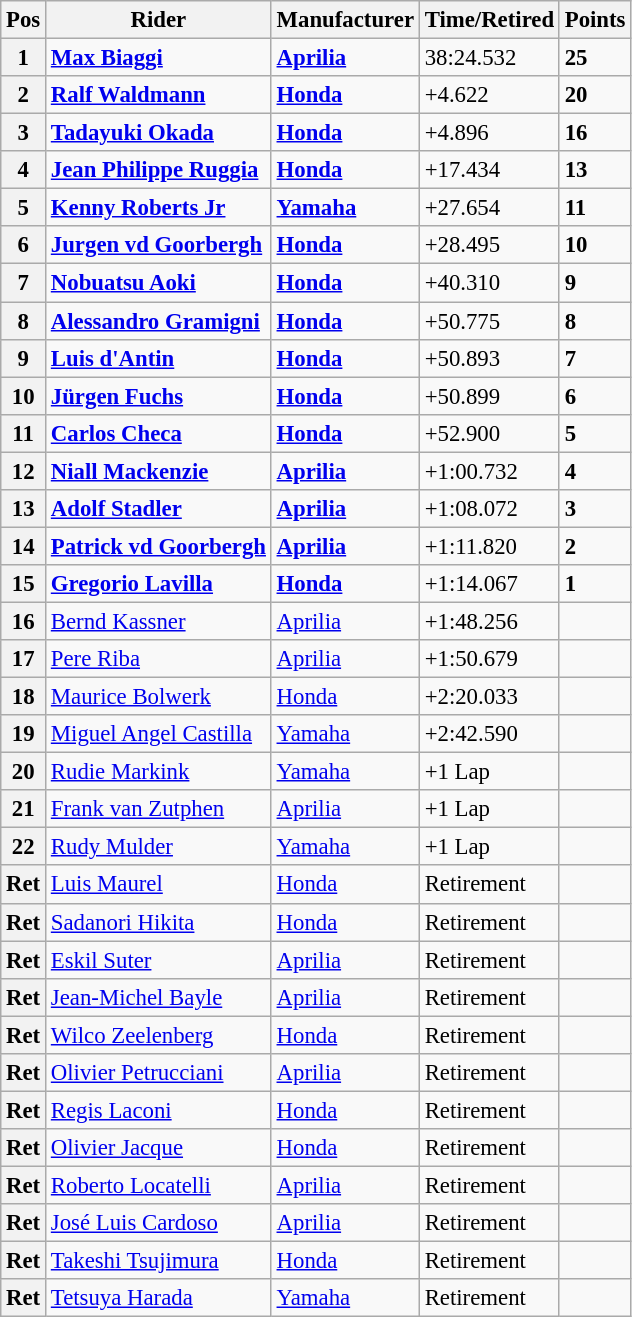<table class="wikitable" style="font-size: 95%;">
<tr>
<th>Pos</th>
<th>Rider</th>
<th>Manufacturer</th>
<th>Time/Retired</th>
<th>Points</th>
</tr>
<tr>
<th>1</th>
<td> <strong><a href='#'>Max Biaggi</a></strong></td>
<td><strong><a href='#'>Aprilia</a></strong></td>
<td>38:24.532</td>
<td><strong>25</strong></td>
</tr>
<tr>
<th>2</th>
<td> <strong><a href='#'>Ralf Waldmann</a></strong></td>
<td><strong><a href='#'>Honda</a></strong></td>
<td>+4.622</td>
<td><strong>20</strong></td>
</tr>
<tr>
<th>3</th>
<td> <strong><a href='#'>Tadayuki Okada</a></strong></td>
<td><strong><a href='#'>Honda</a></strong></td>
<td>+4.896</td>
<td><strong>16</strong></td>
</tr>
<tr>
<th>4</th>
<td> <strong><a href='#'>Jean Philippe Ruggia</a></strong></td>
<td><strong><a href='#'>Honda</a></strong></td>
<td>+17.434</td>
<td><strong>13</strong></td>
</tr>
<tr>
<th>5</th>
<td> <strong><a href='#'>Kenny Roberts Jr</a></strong></td>
<td><strong><a href='#'>Yamaha</a></strong></td>
<td>+27.654</td>
<td><strong>11</strong></td>
</tr>
<tr>
<th>6</th>
<td> <strong><a href='#'>Jurgen vd Goorbergh</a></strong></td>
<td><strong><a href='#'>Honda</a></strong></td>
<td>+28.495</td>
<td><strong>10</strong></td>
</tr>
<tr>
<th>7</th>
<td> <strong><a href='#'>Nobuatsu Aoki</a></strong></td>
<td><strong><a href='#'>Honda</a></strong></td>
<td>+40.310</td>
<td><strong>9</strong></td>
</tr>
<tr>
<th>8</th>
<td> <strong><a href='#'>Alessandro Gramigni</a></strong></td>
<td><strong><a href='#'>Honda</a></strong></td>
<td>+50.775</td>
<td><strong>8</strong></td>
</tr>
<tr>
<th>9</th>
<td> <strong><a href='#'>Luis d'Antin</a></strong></td>
<td><strong><a href='#'>Honda</a></strong></td>
<td>+50.893</td>
<td><strong>7</strong></td>
</tr>
<tr>
<th>10</th>
<td> <strong><a href='#'>Jürgen Fuchs</a></strong></td>
<td><strong><a href='#'>Honda</a></strong></td>
<td>+50.899</td>
<td><strong>6</strong></td>
</tr>
<tr>
<th>11</th>
<td> <strong><a href='#'>Carlos Checa</a></strong></td>
<td><strong><a href='#'>Honda</a></strong></td>
<td>+52.900</td>
<td><strong>5</strong></td>
</tr>
<tr>
<th>12</th>
<td> <strong><a href='#'>Niall Mackenzie</a></strong></td>
<td><strong><a href='#'>Aprilia</a></strong></td>
<td>+1:00.732</td>
<td><strong>4</strong></td>
</tr>
<tr>
<th>13</th>
<td> <strong><a href='#'>Adolf Stadler</a></strong></td>
<td><strong><a href='#'>Aprilia</a></strong></td>
<td>+1:08.072</td>
<td><strong>3</strong></td>
</tr>
<tr>
<th>14</th>
<td> <strong><a href='#'>Patrick vd Goorbergh</a></strong></td>
<td><strong><a href='#'>Aprilia</a></strong></td>
<td>+1:11.820</td>
<td><strong>2</strong></td>
</tr>
<tr>
<th>15</th>
<td> <strong><a href='#'>Gregorio Lavilla</a></strong></td>
<td><strong><a href='#'>Honda</a></strong></td>
<td>+1:14.067</td>
<td><strong>1</strong></td>
</tr>
<tr>
<th>16</th>
<td> <a href='#'>Bernd Kassner</a></td>
<td><a href='#'>Aprilia</a></td>
<td>+1:48.256</td>
<td></td>
</tr>
<tr>
<th>17</th>
<td> <a href='#'>Pere Riba</a></td>
<td><a href='#'>Aprilia</a></td>
<td>+1:50.679</td>
<td></td>
</tr>
<tr>
<th>18</th>
<td> <a href='#'>Maurice Bolwerk</a></td>
<td><a href='#'>Honda</a></td>
<td>+2:20.033</td>
<td></td>
</tr>
<tr>
<th>19</th>
<td> <a href='#'>Miguel Angel Castilla</a></td>
<td><a href='#'>Yamaha</a></td>
<td>+2:42.590</td>
<td></td>
</tr>
<tr>
<th>20</th>
<td> <a href='#'>Rudie Markink</a></td>
<td><a href='#'>Yamaha</a></td>
<td>+1 Lap</td>
<td></td>
</tr>
<tr>
<th>21</th>
<td> <a href='#'>Frank van Zutphen</a></td>
<td><a href='#'>Aprilia</a></td>
<td>+1 Lap</td>
<td></td>
</tr>
<tr>
<th>22</th>
<td> <a href='#'>Rudy Mulder</a></td>
<td><a href='#'>Yamaha</a></td>
<td>+1 Lap</td>
<td></td>
</tr>
<tr>
<th>Ret</th>
<td> <a href='#'>Luis Maurel</a></td>
<td><a href='#'>Honda</a></td>
<td>Retirement</td>
<td></td>
</tr>
<tr>
<th>Ret</th>
<td> <a href='#'>Sadanori Hikita</a></td>
<td><a href='#'>Honda</a></td>
<td>Retirement</td>
<td></td>
</tr>
<tr>
<th>Ret</th>
<td> <a href='#'>Eskil Suter</a></td>
<td><a href='#'>Aprilia</a></td>
<td>Retirement</td>
<td></td>
</tr>
<tr>
<th>Ret</th>
<td> <a href='#'>Jean-Michel Bayle</a></td>
<td><a href='#'>Aprilia</a></td>
<td>Retirement</td>
<td></td>
</tr>
<tr>
<th>Ret</th>
<td> <a href='#'>Wilco Zeelenberg</a></td>
<td><a href='#'>Honda</a></td>
<td>Retirement</td>
<td></td>
</tr>
<tr>
<th>Ret</th>
<td> <a href='#'>Olivier Petrucciani</a></td>
<td><a href='#'>Aprilia</a></td>
<td>Retirement</td>
<td></td>
</tr>
<tr>
<th>Ret</th>
<td> <a href='#'>Regis Laconi</a></td>
<td><a href='#'>Honda</a></td>
<td>Retirement</td>
<td></td>
</tr>
<tr>
<th>Ret</th>
<td> <a href='#'>Olivier Jacque</a></td>
<td><a href='#'>Honda</a></td>
<td>Retirement</td>
<td></td>
</tr>
<tr>
<th>Ret</th>
<td> <a href='#'>Roberto Locatelli</a></td>
<td><a href='#'>Aprilia</a></td>
<td>Retirement</td>
<td></td>
</tr>
<tr>
<th>Ret</th>
<td> <a href='#'>José Luis Cardoso</a></td>
<td><a href='#'>Aprilia</a></td>
<td>Retirement</td>
<td></td>
</tr>
<tr>
<th>Ret</th>
<td> <a href='#'>Takeshi Tsujimura</a></td>
<td><a href='#'>Honda</a></td>
<td>Retirement</td>
<td></td>
</tr>
<tr>
<th>Ret</th>
<td> <a href='#'>Tetsuya Harada</a></td>
<td><a href='#'>Yamaha</a></td>
<td>Retirement</td>
<td></td>
</tr>
</table>
